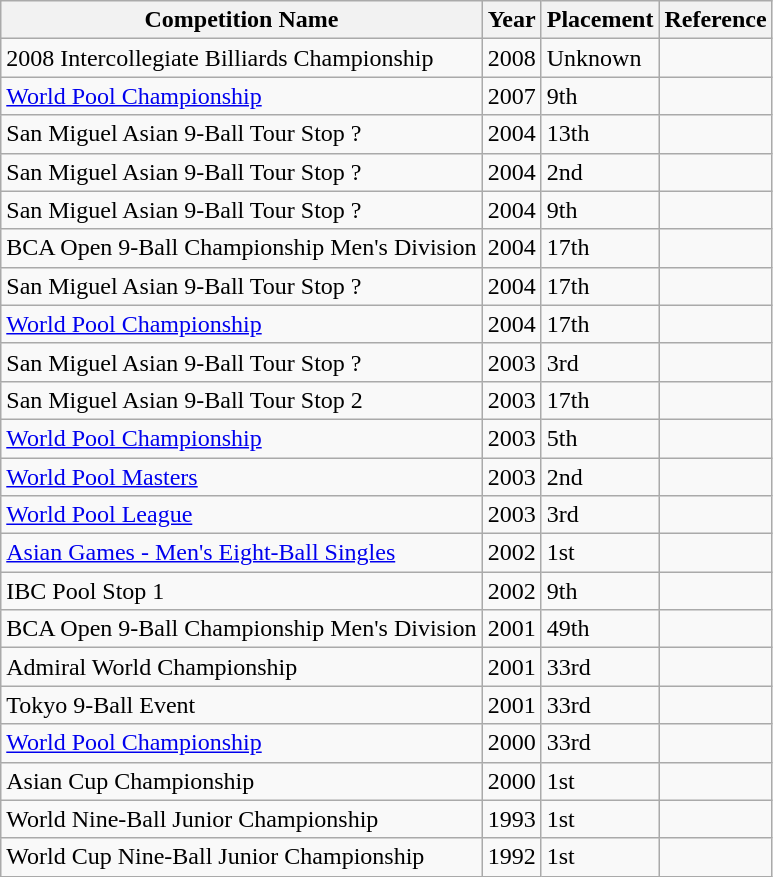<table class="wikitable">
<tr>
<th>Competition Name</th>
<th>Year</th>
<th>Placement</th>
<th>Reference</th>
</tr>
<tr>
<td>2008 Intercollegiate Billiards Championship</td>
<td>2008</td>
<td>Unknown</td>
<td></td>
</tr>
<tr>
<td><a href='#'>World Pool Championship</a></td>
<td>2007</td>
<td>9th</td>
<td></td>
</tr>
<tr>
<td>San Miguel Asian 9-Ball Tour Stop ?</td>
<td>2004</td>
<td>13th</td>
<td></td>
</tr>
<tr>
<td>San Miguel Asian 9-Ball Tour Stop ?</td>
<td>2004</td>
<td>2nd</td>
<td></td>
</tr>
<tr>
<td>San Miguel Asian 9-Ball Tour Stop ?</td>
<td>2004</td>
<td>9th</td>
<td></td>
</tr>
<tr>
<td>BCA Open 9-Ball Championship Men's Division</td>
<td>2004</td>
<td>17th</td>
<td></td>
</tr>
<tr>
<td>San Miguel Asian 9-Ball Tour Stop ?</td>
<td>2004</td>
<td>17th</td>
<td></td>
</tr>
<tr>
<td><a href='#'>World Pool Championship</a></td>
<td>2004</td>
<td>17th</td>
<td></td>
</tr>
<tr>
<td>San Miguel Asian 9-Ball Tour Stop ?</td>
<td>2003</td>
<td>3rd</td>
<td></td>
</tr>
<tr>
<td>San Miguel Asian 9-Ball Tour Stop 2</td>
<td>2003</td>
<td>17th</td>
<td></td>
</tr>
<tr>
<td><a href='#'>World Pool Championship</a></td>
<td>2003</td>
<td>5th</td>
<td></td>
</tr>
<tr>
<td><a href='#'>World Pool Masters</a></td>
<td>2003</td>
<td>2nd</td>
<td></td>
</tr>
<tr>
<td><a href='#'>World Pool League</a></td>
<td>2003</td>
<td>3rd</td>
<td></td>
</tr>
<tr>
<td><a href='#'>Asian Games - Men's Eight-Ball Singles</a></td>
<td>2002</td>
<td>1st</td>
<td></td>
</tr>
<tr>
<td>IBC Pool Stop 1</td>
<td>2002</td>
<td>9th</td>
<td></td>
</tr>
<tr>
<td>BCA Open 9-Ball Championship Men's Division</td>
<td>2001</td>
<td>49th</td>
<td></td>
</tr>
<tr>
<td>Admiral World Championship</td>
<td>2001</td>
<td>33rd</td>
<td></td>
</tr>
<tr>
<td>Tokyo 9-Ball Event</td>
<td>2001</td>
<td>33rd</td>
<td></td>
</tr>
<tr>
<td><a href='#'>World Pool Championship</a></td>
<td>2000</td>
<td>33rd</td>
<td></td>
</tr>
<tr>
<td>Asian Cup Championship</td>
<td>2000</td>
<td>1st</td>
<td></td>
</tr>
<tr>
<td>World Nine-Ball Junior Championship</td>
<td>1993</td>
<td>1st</td>
<td></td>
</tr>
<tr>
<td>World Cup Nine-Ball Junior Championship</td>
<td>1992</td>
<td>1st</td>
<td></td>
</tr>
</table>
